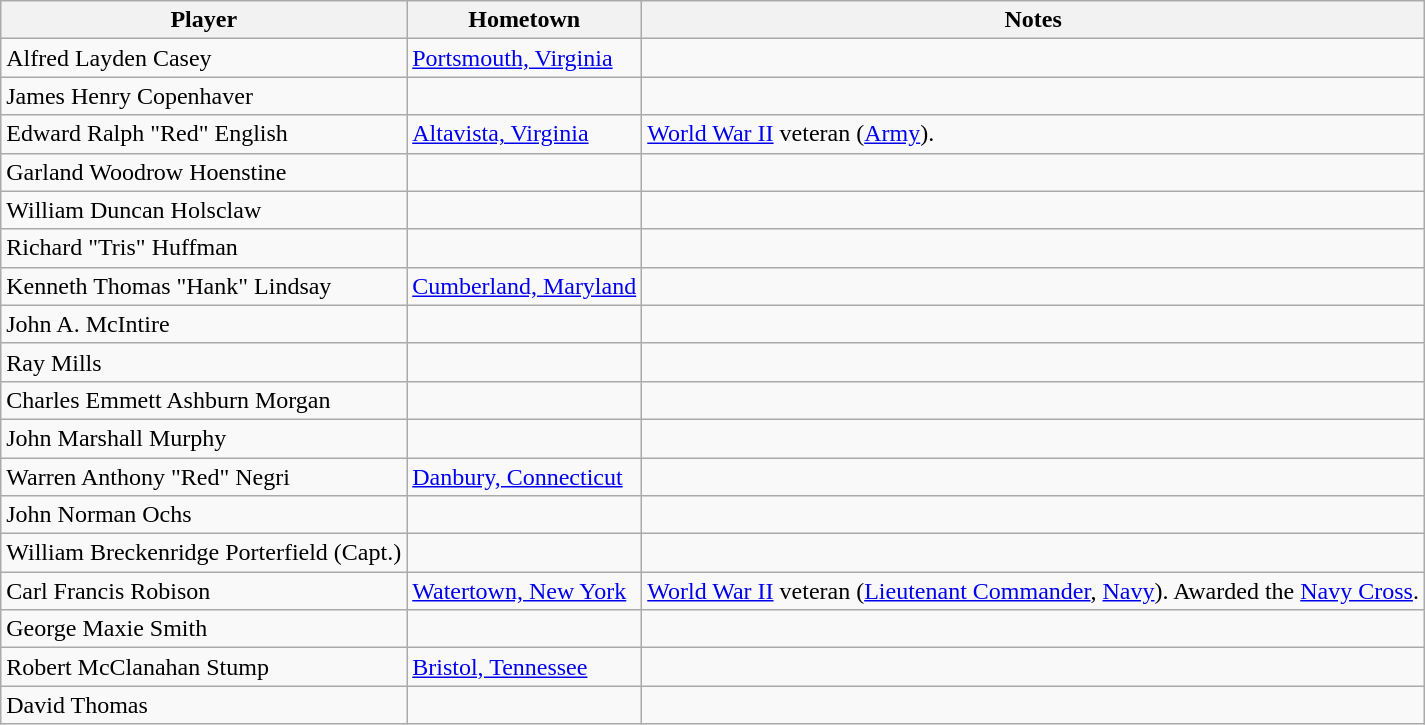<table class="wikitable" border="1">
<tr ;>
<th>Player</th>
<th>Hometown</th>
<th>Notes</th>
</tr>
<tr>
<td>Alfred Layden Casey</td>
<td><a href='#'>Portsmouth, Virginia</a></td>
<td></td>
</tr>
<tr>
<td>James Henry Copenhaver</td>
<td></td>
<td></td>
</tr>
<tr>
<td>Edward Ralph "Red" English</td>
<td><a href='#'>Altavista, Virginia</a></td>
<td><a href='#'>World War II</a> veteran (<a href='#'>Army</a>).</td>
</tr>
<tr>
<td>Garland Woodrow Hoenstine</td>
<td></td>
<td></td>
</tr>
<tr>
<td>William Duncan Holsclaw</td>
<td></td>
<td></td>
</tr>
<tr>
<td>Richard "Tris" Huffman</td>
<td></td>
<td></td>
</tr>
<tr>
<td>Kenneth Thomas "Hank" Lindsay</td>
<td><a href='#'>Cumberland, Maryland</a></td>
<td></td>
</tr>
<tr>
<td>John A. McIntire</td>
<td></td>
<td></td>
</tr>
<tr>
<td>Ray Mills</td>
<td></td>
<td></td>
</tr>
<tr>
<td>Charles Emmett Ashburn Morgan</td>
<td></td>
<td></td>
</tr>
<tr>
<td>John Marshall Murphy</td>
<td></td>
<td></td>
</tr>
<tr>
<td>Warren Anthony "Red" Negri</td>
<td><a href='#'>Danbury, Connecticut</a></td>
<td></td>
</tr>
<tr>
<td>John Norman Ochs</td>
<td></td>
<td></td>
</tr>
<tr>
<td>William Breckenridge Porterfield (Capt.)</td>
<td></td>
<td></td>
</tr>
<tr>
<td>Carl Francis Robison</td>
<td><a href='#'>Watertown, New York</a></td>
<td><a href='#'>World War II</a> veteran (<a href='#'>Lieutenant Commander</a>, <a href='#'>Navy</a>). Awarded the <a href='#'>Navy Cross</a>.</td>
</tr>
<tr>
<td>George Maxie Smith</td>
<td></td>
<td></td>
</tr>
<tr>
<td>Robert McClanahan Stump</td>
<td><a href='#'>Bristol, Tennessee</a></td>
<td></td>
</tr>
<tr>
<td>David Thomas</td>
<td></td>
<td></td>
</tr>
</table>
